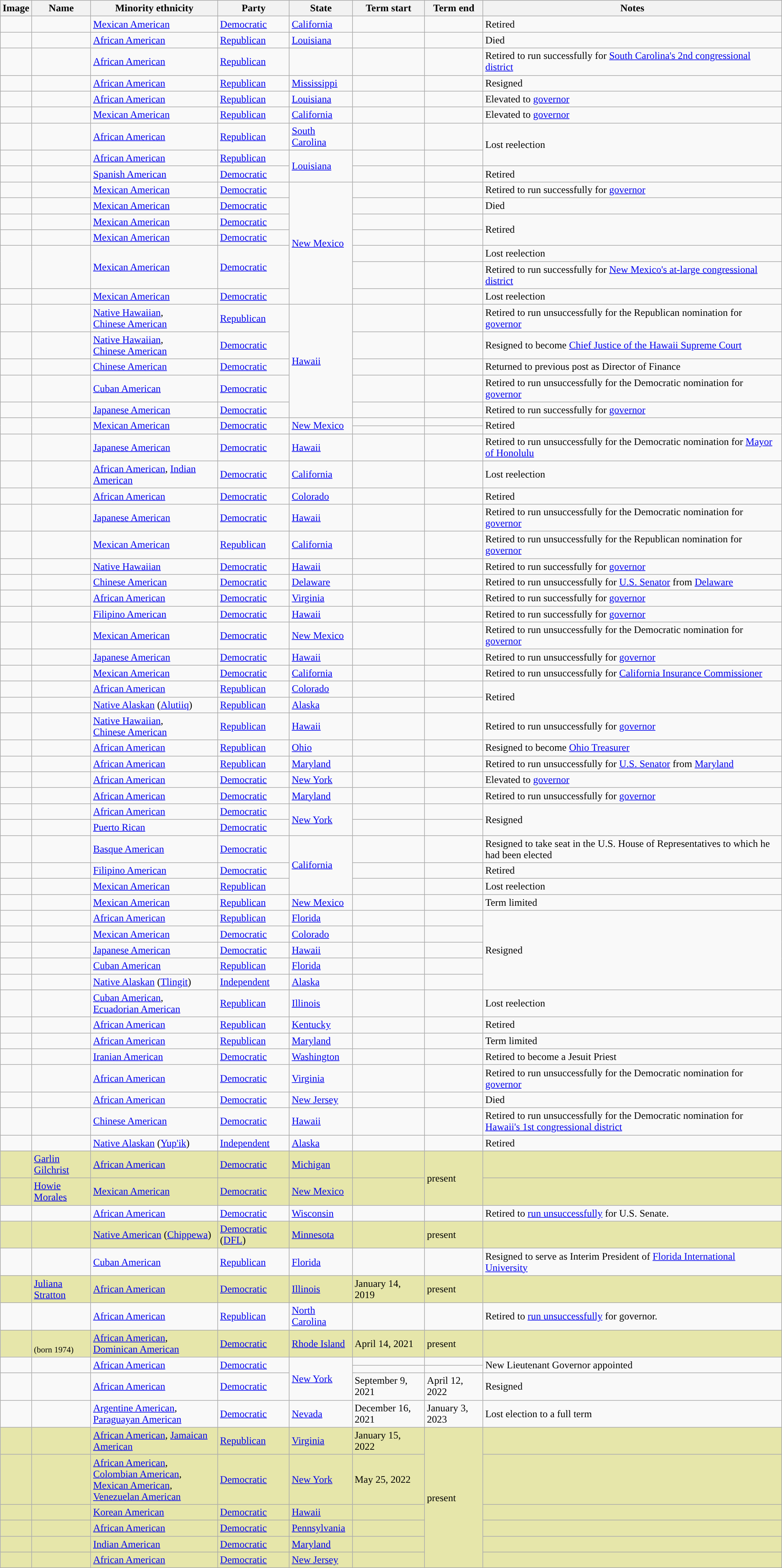<table class="wikitable sortable">
<tr>
<th>Image</th>
<th>Name</th>
<th>Minority ethnicity</th>
<th>Party</th>
<th>State</th>
<th>Term start</th>
<th>Term end</th>
<th>Notes</th>
</tr>
<tr>
<td></td>
<td><em></em><br></td>
<td><a href='#'>Mexican American</a></td>
<td><a href='#'>Democratic</a></td>
<td><a href='#'>California</a></td>
<td></td>
<td></td>
<td>Retired</td>
</tr>
<tr>
<td></td>
<td><br></td>
<td><a href='#'>African American</a></td>
<td><a href='#'>Republican</a></td>
<td><a href='#'>Louisiana</a></td>
<td></td>
<td></td>
<td>Died</td>
</tr>
<tr>
<td></td>
<td><br></td>
<td><a href='#'>African American</a></td>
<td><a href='#'>Republican</a></td>
<td></td>
<td></td>
<td></td>
<td>Retired to run successfully for <a href='#'>South Carolina's 2nd congressional district</a></td>
</tr>
<tr>
<td></td>
<td><br></td>
<td><a href='#'>African American</a></td>
<td><a href='#'>Republican</a></td>
<td><a href='#'>Mississippi</a></td>
<td></td>
<td></td>
<td>Resigned</td>
</tr>
<tr>
<td></td>
<td><br></td>
<td><a href='#'>African American</a></td>
<td><a href='#'>Republican</a></td>
<td><a href='#'>Louisiana</a></td>
<td></td>
<td></td>
<td>Elevated to <a href='#'>governor</a></td>
</tr>
<tr>
<td></td>
<td><br></td>
<td><a href='#'>Mexican American</a></td>
<td><a href='#'>Republican</a></td>
<td><a href='#'>California</a></td>
<td></td>
<td></td>
<td>Elevated to <a href='#'>governor</a></td>
</tr>
<tr>
<td></td>
<td><br></td>
<td><a href='#'>African American</a></td>
<td><a href='#'>Republican</a></td>
<td><a href='#'>South Carolina</a></td>
<td></td>
<td></td>
<td rowspan="2">Lost reelection</td>
</tr>
<tr>
<td></td>
<td><br></td>
<td><a href='#'>African American</a></td>
<td><a href='#'>Republican</a></td>
<td rowspan="2"><a href='#'>Louisiana</a></td>
<td></td>
<td></td>
</tr>
<tr>
<td></td>
<td><br></td>
<td><a href='#'>Spanish American</a></td>
<td><a href='#'>Democratic</a></td>
<td></td>
<td></td>
<td>Retired</td>
</tr>
<tr>
<td></td>
<td><br></td>
<td><a href='#'>Mexican American</a></td>
<td><a href='#'>Democratic</a></td>
<td rowspan="7"><a href='#'>New Mexico</a></td>
<td></td>
<td></td>
<td>Retired to run successfully for <a href='#'>governor</a></td>
</tr>
<tr>
<td></td>
<td><br></td>
<td><a href='#'>Mexican American</a></td>
<td><a href='#'>Democratic</a></td>
<td></td>
<td></td>
<td>Died</td>
</tr>
<tr>
<td></td>
<td><br></td>
<td><a href='#'>Mexican American</a></td>
<td><a href='#'>Democratic</a></td>
<td></td>
<td></td>
<td rowspan="2">Retired</td>
</tr>
<tr>
<td></td>
<td><br></td>
<td><a href='#'>Mexican American</a></td>
<td><a href='#'>Democratic</a></td>
<td></td>
<td></td>
</tr>
<tr>
<td rowspan=2></td>
<td rowspan=2><br></td>
<td rowspan=2><a href='#'>Mexican American</a></td>
<td rowspan=2 ><a href='#'>Democratic</a></td>
<td></td>
<td></td>
<td>Lost reelection</td>
</tr>
<tr>
<td></td>
<td></td>
<td>Retired to run successfully for <a href='#'>New Mexico's at-large congressional district</a></td>
</tr>
<tr>
<td></td>
<td><br></td>
<td><a href='#'>Mexican American</a></td>
<td><a href='#'>Democratic</a></td>
<td></td>
<td></td>
<td>Lost reelection</td>
</tr>
<tr>
<td></td>
<td><br></td>
<td><a href='#'>Native Hawaiian</a>,<br><a href='#'>Chinese American</a></td>
<td><a href='#'>Republican</a></td>
<td rowspan="5"><a href='#'>Hawaii</a></td>
<td></td>
<td></td>
<td>Retired to run unsuccessfully for the Republican nomination for <a href='#'>governor</a></td>
</tr>
<tr>
<td></td>
<td><br></td>
<td><a href='#'>Native Hawaiian</a>,<br><a href='#'>Chinese American</a></td>
<td><a href='#'>Democratic</a></td>
<td></td>
<td></td>
<td>Resigned to become <a href='#'>Chief Justice of the Hawaii Supreme Court</a></td>
</tr>
<tr>
<td></td>
<td><br></td>
<td><a href='#'>Chinese American</a></td>
<td><a href='#'>Democratic</a></td>
<td></td>
<td></td>
<td>Returned to previous post as Director of Finance</td>
</tr>
<tr>
<td></td>
<td><br></td>
<td><a href='#'>Cuban American</a></td>
<td><a href='#'>Democratic</a></td>
<td></td>
<td></td>
<td>Retired to run unsuccessfully for the Democratic nomination for <a href='#'>governor</a></td>
</tr>
<tr>
<td></td>
<td><br></td>
<td><a href='#'>Japanese American</a></td>
<td><a href='#'>Democratic</a></td>
<td></td>
<td></td>
<td>Retired to run successfully for <a href='#'>governor</a></td>
</tr>
<tr>
<td rowspan=2></td>
<td rowspan=2><br></td>
<td rowspan=2><a href='#'>Mexican American</a></td>
<td rowspan=2 ><a href='#'>Democratic</a></td>
<td rowspan=2><a href='#'>New Mexico</a></td>
<td></td>
<td></td>
<td rowspan="2">Retired</td>
</tr>
<tr>
<td></td>
<td></td>
</tr>
<tr>
<td></td>
<td><br></td>
<td><a href='#'>Japanese American</a></td>
<td><a href='#'>Democratic</a></td>
<td><a href='#'>Hawaii</a></td>
<td></td>
<td></td>
<td>Retired to run unsuccessfully for the Democratic nomination for <a href='#'>Mayor of Honolulu</a></td>
</tr>
<tr>
<td></td>
<td><br></td>
<td><a href='#'>African American</a>, <a href='#'>Indian American</a></td>
<td><a href='#'>Democratic</a></td>
<td><a href='#'>California</a></td>
<td></td>
<td></td>
<td>Lost reelection</td>
</tr>
<tr>
<td></td>
<td><br></td>
<td><a href='#'>African American</a></td>
<td><a href='#'>Democratic</a></td>
<td><a href='#'>Colorado</a></td>
<td></td>
<td></td>
<td>Retired</td>
</tr>
<tr>
<td></td>
<td><br></td>
<td><a href='#'>Japanese American</a></td>
<td><a href='#'>Democratic</a></td>
<td><a href='#'>Hawaii</a></td>
<td></td>
<td></td>
<td>Retired to run unsuccessfully for the Democratic nomination for <a href='#'>governor</a></td>
</tr>
<tr>
<td></td>
<td><br></td>
<td><a href='#'>Mexican American</a></td>
<td><a href='#'>Republican</a></td>
<td><a href='#'>California</a></td>
<td></td>
<td></td>
<td>Retired to run unsuccessfully for the Republican nomination for <a href='#'>governor</a></td>
</tr>
<tr>
<td></td>
<td><br></td>
<td><a href='#'>Native Hawaiian</a></td>
<td><a href='#'>Democratic</a></td>
<td><a href='#'>Hawaii</a></td>
<td></td>
<td></td>
<td>Retired to run successfully for <a href='#'>governor</a></td>
</tr>
<tr>
<td></td>
<td><br></td>
<td><a href='#'>Chinese American</a></td>
<td><a href='#'>Democratic</a></td>
<td><a href='#'>Delaware</a></td>
<td></td>
<td></td>
<td>Retired to run unsuccessfully for <a href='#'>U.S. Senator</a> from <a href='#'>Delaware</a></td>
</tr>
<tr>
<td></td>
<td><br></td>
<td><a href='#'>African American</a></td>
<td><a href='#'>Democratic</a></td>
<td><a href='#'>Virginia</a></td>
<td></td>
<td></td>
<td>Retired to run successfully for <a href='#'>governor</a></td>
</tr>
<tr>
<td></td>
<td><br></td>
<td><a href='#'>Filipino American</a></td>
<td><a href='#'>Democratic</a></td>
<td><a href='#'>Hawaii</a></td>
<td></td>
<td></td>
<td>Retired to run successfully for <a href='#'>governor</a></td>
</tr>
<tr>
<td></td>
<td><br></td>
<td><a href='#'>Mexican American</a></td>
<td><a href='#'>Democratic</a></td>
<td><a href='#'>New Mexico</a></td>
<td></td>
<td></td>
<td>Retired to run unsuccessfully for the Democratic nomination for <a href='#'>governor</a></td>
</tr>
<tr>
<td></td>
<td><br></td>
<td><a href='#'>Japanese American</a></td>
<td><a href='#'>Democratic</a></td>
<td><a href='#'>Hawaii</a></td>
<td></td>
<td></td>
<td>Retired to run unsuccessfully for <a href='#'>governor</a></td>
</tr>
<tr>
<td></td>
<td><br></td>
<td><a href='#'>Mexican American</a></td>
<td><a href='#'>Democratic</a></td>
<td><a href='#'>California</a></td>
<td></td>
<td></td>
<td>Retired to run unsuccessfully for <a href='#'>California Insurance Commissioner</a></td>
</tr>
<tr>
<td></td>
<td><br></td>
<td><a href='#'>African American</a></td>
<td><a href='#'>Republican</a></td>
<td><a href='#'>Colorado</a></td>
<td></td>
<td></td>
<td rowspan="2">Retired</td>
</tr>
<tr>
<td></td>
<td><br></td>
<td><a href='#'>Native Alaskan</a> (<a href='#'>Alutiiq</a>)</td>
<td><a href='#'>Republican</a></td>
<td><a href='#'>Alaska</a></td>
<td></td>
<td></td>
</tr>
<tr>
<td></td>
<td><br></td>
<td><a href='#'>Native Hawaiian</a>,<br><a href='#'>Chinese American</a></td>
<td><a href='#'>Republican</a></td>
<td><a href='#'>Hawaii</a></td>
<td></td>
<td></td>
<td>Retired to run unsuccessfully for <a href='#'>governor</a></td>
</tr>
<tr>
<td></td>
<td><br></td>
<td><a href='#'>African American</a></td>
<td><a href='#'>Republican</a></td>
<td><a href='#'>Ohio</a></td>
<td></td>
<td></td>
<td>Resigned to become <a href='#'>Ohio Treasurer</a></td>
</tr>
<tr>
<td></td>
<td><br></td>
<td><a href='#'>African American</a></td>
<td><a href='#'>Republican</a></td>
<td><a href='#'>Maryland</a></td>
<td></td>
<td></td>
<td>Retired to run unsuccessfully for <a href='#'>U.S. Senator</a> from <a href='#'>Maryland</a></td>
</tr>
<tr>
<td></td>
<td><br></td>
<td><a href='#'>African American</a></td>
<td><a href='#'>Democratic</a></td>
<td><a href='#'>New York</a></td>
<td></td>
<td></td>
<td>Elevated to <a href='#'>governor</a></td>
</tr>
<tr>
<td></td>
<td><br></td>
<td><a href='#'>African American</a></td>
<td><a href='#'>Democratic</a></td>
<td><a href='#'>Maryland</a></td>
<td></td>
<td></td>
<td>Retired to run unsuccessfully for <a href='#'>governor</a></td>
</tr>
<tr>
<td></td>
<td><em><br></em></td>
<td><a href='#'>African American</a></td>
<td><a href='#'>Democratic</a></td>
<td rowspan="2"><a href='#'>New York</a></td>
<td></td>
<td></td>
<td rowspan="2">Resigned</td>
</tr>
<tr>
<td></td>
<td><em><br></em></td>
<td><a href='#'>Puerto Rican</a></td>
<td><a href='#'>Democratic</a></td>
<td></td>
<td></td>
</tr>
<tr>
<td></td>
<td><br></td>
<td><a href='#'>Basque American</a></td>
<td><a href='#'>Democratic</a></td>
<td rowspan="3"><a href='#'>California</a></td>
<td></td>
<td></td>
<td>Resigned to take seat in the U.S. House of Representatives to which he had been elected</td>
</tr>
<tr>
<td></td>
<td><em></em><br></td>
<td><a href='#'>Filipino American</a></td>
<td><a href='#'>Democratic</a></td>
<td></td>
<td></td>
<td>Retired</td>
</tr>
<tr>
<td></td>
<td><br></td>
<td><a href='#'>Mexican American</a></td>
<td><a href='#'>Republican</a></td>
<td></td>
<td></td>
<td>Lost reelection</td>
</tr>
<tr>
<td></td>
<td><br></td>
<td><a href='#'>Mexican American</a></td>
<td><a href='#'>Republican</a></td>
<td><a href='#'>New Mexico</a></td>
<td></td>
<td></td>
<td>Term limited</td>
</tr>
<tr>
<td></td>
<td><br></td>
<td><a href='#'>African American</a></td>
<td><a href='#'>Republican</a></td>
<td><a href='#'>Florida</a></td>
<td></td>
<td></td>
<td rowspan="5">Resigned</td>
</tr>
<tr>
<td></td>
<td><br></td>
<td><a href='#'>Mexican American</a></td>
<td><a href='#'>Democratic</a></td>
<td><a href='#'>Colorado</a></td>
<td></td>
<td></td>
</tr>
<tr>
<td></td>
<td><br></td>
<td><a href='#'>Japanese American</a></td>
<td><a href='#'>Democratic</a></td>
<td><a href='#'>Hawaii</a></td>
<td></td>
<td></td>
</tr>
<tr>
<td></td>
<td><br></td>
<td><a href='#'>Cuban American</a></td>
<td><a href='#'>Republican</a></td>
<td><a href='#'>Florida</a></td>
<td></td>
<td></td>
</tr>
<tr>
<td></td>
<td><br></td>
<td><a href='#'>Native Alaskan</a> (<a href='#'>Tlingit</a>)</td>
<td><a href='#'>Independent</a></td>
<td><a href='#'>Alaska</a></td>
<td></td>
<td></td>
</tr>
<tr>
<td></td>
<td><br></td>
<td><a href='#'>Cuban American</a>,<br><a href='#'>Ecuadorian American</a></td>
<td><a href='#'>Republican</a></td>
<td><a href='#'>Illinois</a></td>
<td></td>
<td></td>
<td>Lost reelection</td>
</tr>
<tr>
<td></td>
<td><br></td>
<td><a href='#'>African American</a></td>
<td><a href='#'>Republican</a></td>
<td><a href='#'>Kentucky</a></td>
<td></td>
<td></td>
<td>Retired</td>
</tr>
<tr>
<td></td>
<td><br></td>
<td><a href='#'>African American</a></td>
<td><a href='#'>Republican</a></td>
<td><a href='#'>Maryland</a></td>
<td></td>
<td></td>
<td>Term limited</td>
</tr>
<tr>
<td></td>
<td><br></td>
<td><a href='#'>Iranian American</a></td>
<td><a href='#'>Democratic</a></td>
<td><a href='#'>Washington</a></td>
<td></td>
<td></td>
<td>Retired to become a Jesuit Priest</td>
</tr>
<tr>
<td></td>
<td><br></td>
<td><a href='#'>African American</a></td>
<td><a href='#'>Democratic</a></td>
<td><a href='#'>Virginia</a></td>
<td></td>
<td></td>
<td>Retired to run unsuccessfully for the Democratic nomination for <a href='#'>governor</a></td>
</tr>
<tr>
<td></td>
<td><br></td>
<td><a href='#'>African American</a></td>
<td><a href='#'>Democratic</a></td>
<td><a href='#'>New Jersey</a></td>
<td></td>
<td></td>
<td>Died</td>
</tr>
<tr>
<td></td>
<td><br></td>
<td><a href='#'>Chinese American</a></td>
<td><a href='#'>Democratic</a></td>
<td><a href='#'>Hawaii</a></td>
<td></td>
<td></td>
<td>Retired to run unsuccessfully for the Democratic nomination for <a href='#'>Hawaii's 1st congressional district</a></td>
</tr>
<tr>
<td></td>
<td><br></td>
<td><a href='#'>Native Alaskan</a> (<a href='#'>Yup'ik</a>)</td>
<td><a href='#'>Independent</a></td>
<td><a href='#'>Alaska</a></td>
<td></td>
<td></td>
<td>Retired</td>
</tr>
<tr bgcolor=#E6E6AA>
<td></td>
<td><a href='#'>Garlin Gilchrist</a><br></td>
<td><a href='#'>African American</a></td>
<td><a href='#'>Democratic</a></td>
<td><a href='#'>Michigan</a></td>
<td></td>
<td rowspan="2">present</td>
<td></td>
</tr>
<tr bgcolor=#E6E6AA>
<td></td>
<td><a href='#'>Howie Morales</a><br></td>
<td><a href='#'>Mexican American</a></td>
<td><a href='#'>Democratic</a></td>
<td><a href='#'>New Mexico</a></td>
<td></td>
<td></td>
</tr>
<tr>
<td></td>
<td><br></td>
<td><a href='#'>African American</a></td>
<td><a href='#'>Democratic</a></td>
<td><a href='#'>Wisconsin</a></td>
<td></td>
<td></td>
<td>Retired to <a href='#'>run unsuccessfully</a> for U.S. Senate.</td>
</tr>
<tr style="background:#e6e6aa;">
<td></td>
<td><br></td>
<td><a href='#'>Native American</a> (<a href='#'>Chippewa</a>)</td>
<td><a href='#'>Democratic</a> (<a href='#'>DFL</a>)</td>
<td><a href='#'>Minnesota</a></td>
<td></td>
<td>present</td>
<td></td>
</tr>
<tr>
<td></td>
<td><br></td>
<td><a href='#'>Cuban American</a></td>
<td><a href='#'>Republican</a></td>
<td><a href='#'>Florida</a></td>
<td></td>
<td></td>
<td>Resigned to serve as Interim President of <a href='#'>Florida International University</a></td>
</tr>
<tr style="background:#e6e6aa;">
<td></td>
<td><a href='#'>Juliana Stratton</a><br></td>
<td><a href='#'>African American</a></td>
<td><a href='#'>Democratic</a></td>
<td><a href='#'>Illinois</a></td>
<td>January 14, 2019</td>
<td>present</td>
<td></td>
</tr>
<tr>
<td></td>
<td><br></td>
<td><a href='#'>African American</a></td>
<td><a href='#'>Republican</a></td>
<td><a href='#'>North Carolina</a></td>
<td></td>
<td></td>
<td>Retired to <a href='#'>run unsuccessfully</a> for governor.</td>
</tr>
<tr style="background:#e6e6aa">
<td></td>
<td><br><small>(born 1974)</small></td>
<td><a href='#'>African American</a>,<br><a href='#'>Dominican American</a></td>
<td><a href='#'>Democratic</a></td>
<td><a href='#'>Rhode Island</a></td>
<td>April 14, 2021</td>
<td>present</td>
<td></td>
</tr>
<tr>
<td rowspan=2></td>
<td rowspan=2><em></em><br></td>
<td rowspan=2><a href='#'>African American</a></td>
<td rowspan=2 ><a href='#'>Democratic</a></td>
<td rowspan="3"><a href='#'>New York</a></td>
<td></td>
<td></td>
<td rowspan="2">New Lieutenant Governor appointed</td>
</tr>
<tr>
<td></td>
<td></td>
</tr>
<tr>
<td></td>
<td><br></td>
<td><a href='#'>African American</a></td>
<td><a href='#'>Democratic</a></td>
<td>September 9, 2021</td>
<td>April 12, 2022</td>
<td>Resigned</td>
</tr>
<tr>
<td></td>
<td><br></td>
<td><a href='#'>Argentine American</a>,<br><a href='#'>Paraguayan American</a></td>
<td><a href='#'>Democratic</a></td>
<td><a href='#'>Nevada</a></td>
<td>December 16, 2021</td>
<td>January 3, 2023</td>
<td>Lost election to a full term</td>
</tr>
<tr style="background:#e6e6aa;">
<td></td>
<td><br></td>
<td><a href='#'>African American</a>, <a href='#'>Jamaican American</a></td>
<td><a href='#'>Republican</a></td>
<td><a href='#'>Virginia</a></td>
<td>January 15, 2022</td>
<td rowspan="6">present</td>
<td></td>
</tr>
<tr style="background:#e6e6aa;">
<td></td>
<td><br></td>
<td><a href='#'>African American</a>,<br><a href='#'>Colombian American</a>,<br><a href='#'>Mexican American</a>,<br><a href='#'>Venezuelan American</a></td>
<td><a href='#'>Democratic</a></td>
<td><a href='#'>New York</a></td>
<td>May 25, 2022</td>
<td></td>
</tr>
<tr style="background:#e6e6aa;">
<td></td>
<td> <br></td>
<td><a href='#'>Korean American</a></td>
<td><a href='#'>Democratic</a></td>
<td><a href='#'>Hawaii</a></td>
<td></td>
<td></td>
</tr>
<tr style="background:#e6e6aa;">
<td></td>
<td> <br></td>
<td><a href='#'>African American</a></td>
<td><a href='#'>Democratic</a></td>
<td><a href='#'>Pennsylvania</a></td>
<td></td>
<td></td>
</tr>
<tr style="background:#e6e6aa;">
<td></td>
<td> <br></td>
<td><a href='#'>Indian American</a></td>
<td><a href='#'>Democratic</a></td>
<td><a href='#'>Maryland</a></td>
<td></td>
<td></td>
</tr>
<tr style="background:#e6e6aa;">
<td></td>
<td> <br></td>
<td><a href='#'>African American</a></td>
<td><a href='#'>Democratic</a></td>
<td><a href='#'>New Jersey</a></td>
<td></td>
<td></td>
</tr>
</table>
